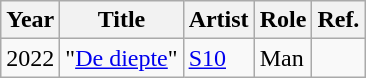<table class="wikitable">
<tr>
<th>Year</th>
<th>Title</th>
<th>Artist</th>
<th>Role</th>
<th>Ref.</th>
</tr>
<tr>
<td>2022</td>
<td>"<a href='#'>De diepte</a>"</td>
<td><a href='#'>S10</a></td>
<td>Man</td>
<td></td>
</tr>
</table>
